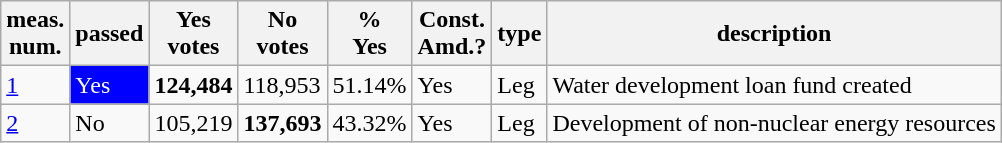<table class="wikitable sortable">
<tr>
<th>meas.<br>num.</th>
<th>passed</th>
<th>Yes<br>votes</th>
<th>No<br>votes</th>
<th>%<br>Yes</th>
<th>Const.<br>Amd.?</th>
<th>type</th>
<th>description</th>
</tr>
<tr>
<td><a href='#'>1</a></td>
<td style="background:blue;color:white">Yes</td>
<td><strong>124,484</strong></td>
<td>118,953</td>
<td>51.14%</td>
<td>Yes</td>
<td>Leg</td>
<td>Water development loan fund created</td>
</tr>
<tr>
<td><a href='#'>2</a></td>
<td>No</td>
<td>105,219</td>
<td><strong>137,693</strong></td>
<td>43.32%</td>
<td>Yes</td>
<td>Leg</td>
<td>Development of non-nuclear energy resources</td>
</tr>
</table>
